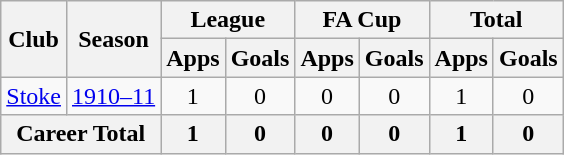<table class="wikitable" style="text-align: center;">
<tr>
<th rowspan="2">Club</th>
<th rowspan="2">Season</th>
<th colspan="2">League</th>
<th colspan="2">FA Cup</th>
<th colspan="2">Total</th>
</tr>
<tr>
<th>Apps</th>
<th>Goals</th>
<th>Apps</th>
<th>Goals</th>
<th>Apps</th>
<th>Goals</th>
</tr>
<tr>
<td><a href='#'>Stoke</a></td>
<td><a href='#'>1910–11</a></td>
<td>1</td>
<td>0</td>
<td>0</td>
<td>0</td>
<td>1</td>
<td>0</td>
</tr>
<tr>
<th colspan="2">Career Total</th>
<th>1</th>
<th>0</th>
<th>0</th>
<th>0</th>
<th>1</th>
<th>0</th>
</tr>
</table>
